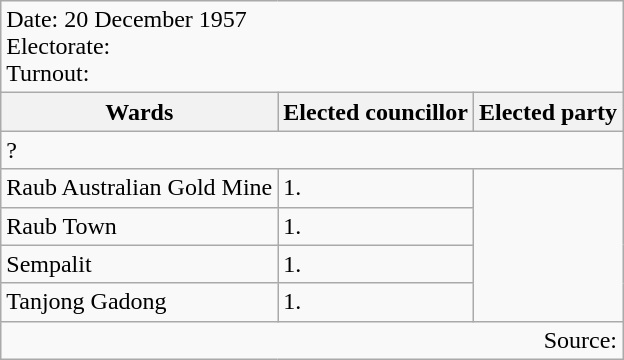<table class=wikitable>
<tr>
<td colspan=3>Date: 20 December 1957 <br>Electorate: <br>Turnout:</td>
</tr>
<tr>
<th>Wards</th>
<th>Elected councillor</th>
<th>Elected party</th>
</tr>
<tr>
<td colspan=3>? </td>
</tr>
<tr>
<td>Raub Australian Gold Mine</td>
<td>1.</td>
</tr>
<tr>
<td>Raub Town</td>
<td>1.</td>
</tr>
<tr>
<td>Sempalit</td>
<td>1.</td>
</tr>
<tr>
<td>Tanjong Gadong</td>
<td>1.</td>
</tr>
<tr>
<td colspan=3 align=right>Source: </td>
</tr>
</table>
